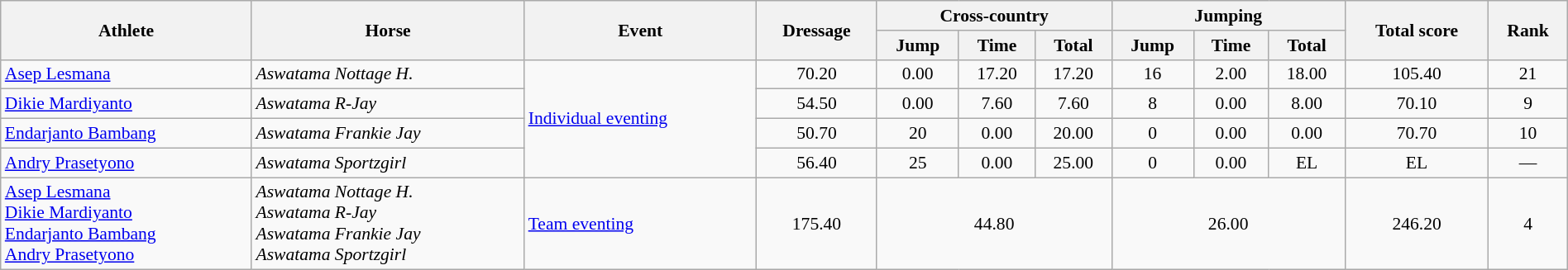<table class="wikitable" width="100%" style="text-align:center; font-size:90%">
<tr>
<th rowspan=2>Athlete</th>
<th rowspan=2>Horse</th>
<th rowspan=2>Event</th>
<th rowspan=2>Dressage</th>
<th colspan=3>Cross-country</th>
<th colspan=3>Jumping</th>
<th rowspan=2>Total score</th>
<th rowspan=2>Rank</th>
</tr>
<tr>
<th>Jump</th>
<th>Time</th>
<th>Total</th>
<th>Jump</th>
<th>Time</th>
<th>Total</th>
</tr>
<tr>
<td align=left><a href='#'>Asep Lesmana</a></td>
<td align=left><em>Aswatama Nottage H.</em></td>
<td align=left rowspan=4><a href='#'>Individual eventing</a></td>
<td>70.20</td>
<td>0.00</td>
<td>17.20</td>
<td>17.20</td>
<td>16</td>
<td>2.00</td>
<td>18.00</td>
<td>105.40</td>
<td>21</td>
</tr>
<tr>
<td align=left><a href='#'>Dikie Mardiyanto</a></td>
<td align=left><em>Aswatama R-Jay</em></td>
<td>54.50</td>
<td>0.00</td>
<td>7.60</td>
<td>7.60</td>
<td>8</td>
<td>0.00</td>
<td>8.00</td>
<td>70.10</td>
<td>9</td>
</tr>
<tr>
<td align=left><a href='#'>Endarjanto Bambang</a></td>
<td align=left><em>Aswatama Frankie Jay</em></td>
<td>50.70</td>
<td>20</td>
<td>0.00</td>
<td>20.00</td>
<td>0</td>
<td>0.00</td>
<td>0.00</td>
<td>70.70</td>
<td>10</td>
</tr>
<tr>
<td align=left><a href='#'>Andry Prasetyono</a></td>
<td align=left><em>Aswatama Sportzgirl</em></td>
<td>56.40</td>
<td>25</td>
<td>0.00</td>
<td>25.00</td>
<td>0</td>
<td>0.00</td>
<td>EL</td>
<td>EL</td>
<td>—</td>
</tr>
<tr>
<td align=left><a href='#'>Asep Lesmana</a><br><a href='#'>Dikie Mardiyanto</a><br><a href='#'>Endarjanto Bambang</a><br><a href='#'>Andry Prasetyono</a></td>
<td align=left><em>Aswatama Nottage H.</em><br><em>Aswatama R-Jay</em><br><em>Aswatama Frankie Jay</em><br><em>Aswatama Sportzgirl</em></td>
<td align=left rowspan=4><a href='#'>Team eventing</a></td>
<td>175.40</td>
<td colspan=3>44.80</td>
<td colspan=3>26.00</td>
<td>246.20</td>
<td>4</td>
</tr>
</table>
